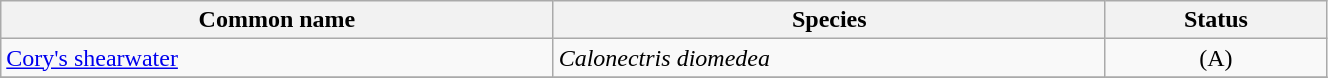<table width=70% class="wikitable">
<tr>
<th width=20%>Common name</th>
<th width=20%>Species</th>
<th width=8%>Status</th>
</tr>
<tr>
<td><a href='#'>Cory's shearwater</a></td>
<td><em>Calonectris diomedea</em></td>
<td align=center>(A)</td>
</tr>
<tr>
</tr>
</table>
